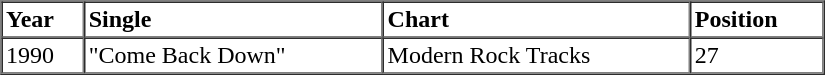<table border=1 cellspacing=0 cellpadding=2 width="550">
<tr>
<th align="left" valign="top">Year</th>
<th align="left" valign="top">Single</th>
<th align="left" valign="top">Chart</th>
<th align="left" valign="top">Position</th>
</tr>
<tr>
<td align="left" valign="top">1990</td>
<td align="left" valign="top">"Come Back Down"</td>
<td align="left" valign="top">Modern Rock Tracks</td>
<td align="left" valign="top">27</td>
</tr>
<tr>
</tr>
</table>
